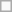<table class="wikitable">
<tr>
<td></td>
</tr>
</table>
